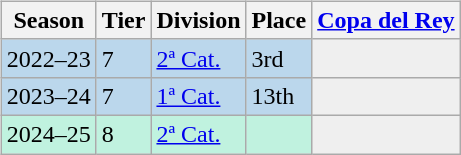<table>
<tr>
<td valign="top" width=0%><br><table class="wikitable">
<tr style="background:#f0f6fa;">
<th>Season</th>
<th>Tier</th>
<th>Division</th>
<th>Place</th>
<th><a href='#'>Copa del Rey</a></th>
</tr>
<tr>
<td style="background:#BBD7EC;">2022–23</td>
<td style="background:#BBD7EC;">7</td>
<td style="background:#BBD7EC;"><a href='#'>2ª Cat.</a></td>
<td style="background:#BBD7EC;">3rd</td>
<th style="background:#efefef;"></th>
</tr>
<tr>
<td style="background:#BBD7EC;">2023–24</td>
<td style="background:#BBD7EC;">7</td>
<td style="background:#BBD7EC;"><a href='#'>1ª Cat.</a></td>
<td style="background:#BBD7EC;">13th</td>
<th style="background:#efefef;"></th>
</tr>
<tr>
<td style="background:#C0F2DF;">2024–25</td>
<td style="background:#C0F2DF;">8</td>
<td style="background:#C0F2DF;"><a href='#'>2ª Cat.</a></td>
<td style="background:#C0F2DF;"></td>
<th style="background:#efefef;"></th>
</tr>
</table>
</td>
</tr>
</table>
